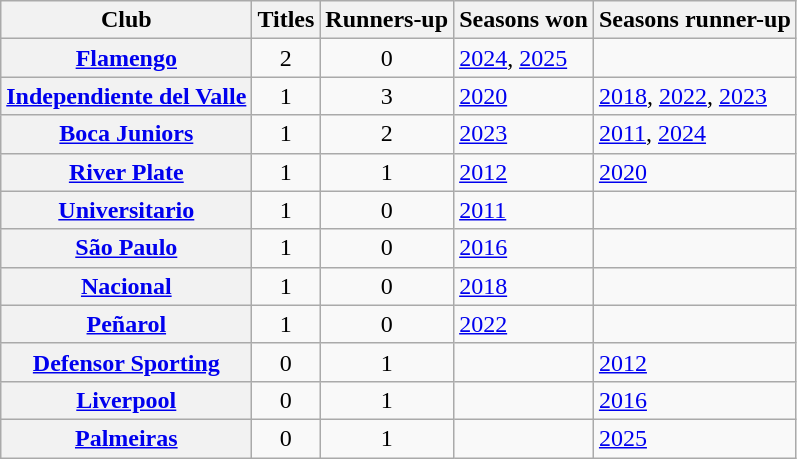<table class="wikitable sortable plainrowheaders">
<tr>
<th scope=col>Club</th>
<th scope=col>Titles</th>
<th scope=col>Runners-up</th>
<th scope=col>Seasons won</th>
<th scope=col>Seasons runner-up</th>
</tr>
<tr>
<th scope=row> <a href='#'>Flamengo</a></th>
<td align=center>2</td>
<td align=center>0</td>
<td><a href='#'>2024</a>, <a href='#'>2025</a></td>
<td></td>
</tr>
<tr>
<th scope=row> <a href='#'>Independiente del Valle</a></th>
<td align=center>1</td>
<td align=center>3</td>
<td><a href='#'>2020</a></td>
<td><a href='#'>2018</a>, <a href='#'>2022</a>, <a href='#'>2023</a></td>
</tr>
<tr>
<th scope=row> <a href='#'>Boca Juniors</a></th>
<td align=center>1</td>
<td align=center>2</td>
<td><a href='#'>2023</a></td>
<td><a href='#'>2011</a>, <a href='#'>2024</a></td>
</tr>
<tr>
<th scope=row> <a href='#'>River Plate</a></th>
<td align=center>1</td>
<td align=center>1</td>
<td><a href='#'>2012</a></td>
<td><a href='#'>2020</a></td>
</tr>
<tr>
<th scope=row> <a href='#'>Universitario</a></th>
<td align=center>1</td>
<td align=center>0</td>
<td><a href='#'>2011</a></td>
<td></td>
</tr>
<tr>
<th scope=row> <a href='#'>São Paulo</a></th>
<td align=center>1</td>
<td align=center>0</td>
<td><a href='#'>2016</a></td>
<td></td>
</tr>
<tr>
<th scope=row> <a href='#'>Nacional</a></th>
<td align=center>1</td>
<td align=center>0</td>
<td><a href='#'>2018</a></td>
<td></td>
</tr>
<tr>
<th scope=row> <a href='#'>Peñarol</a></th>
<td align=center>1</td>
<td align=center>0</td>
<td><a href='#'>2022</a></td>
<td></td>
</tr>
<tr>
<th scope=row> <a href='#'>Defensor Sporting</a></th>
<td align=center>0</td>
<td align=center>1</td>
<td></td>
<td><a href='#'>2012</a></td>
</tr>
<tr>
<th scope=row> <a href='#'>Liverpool</a></th>
<td align=center>0</td>
<td align=center>1</td>
<td></td>
<td><a href='#'>2016</a></td>
</tr>
<tr>
<th scope=row> <a href='#'>Palmeiras</a></th>
<td align=center>0</td>
<td align=center>1</td>
<td></td>
<td><a href='#'>2025</a></td>
</tr>
</table>
